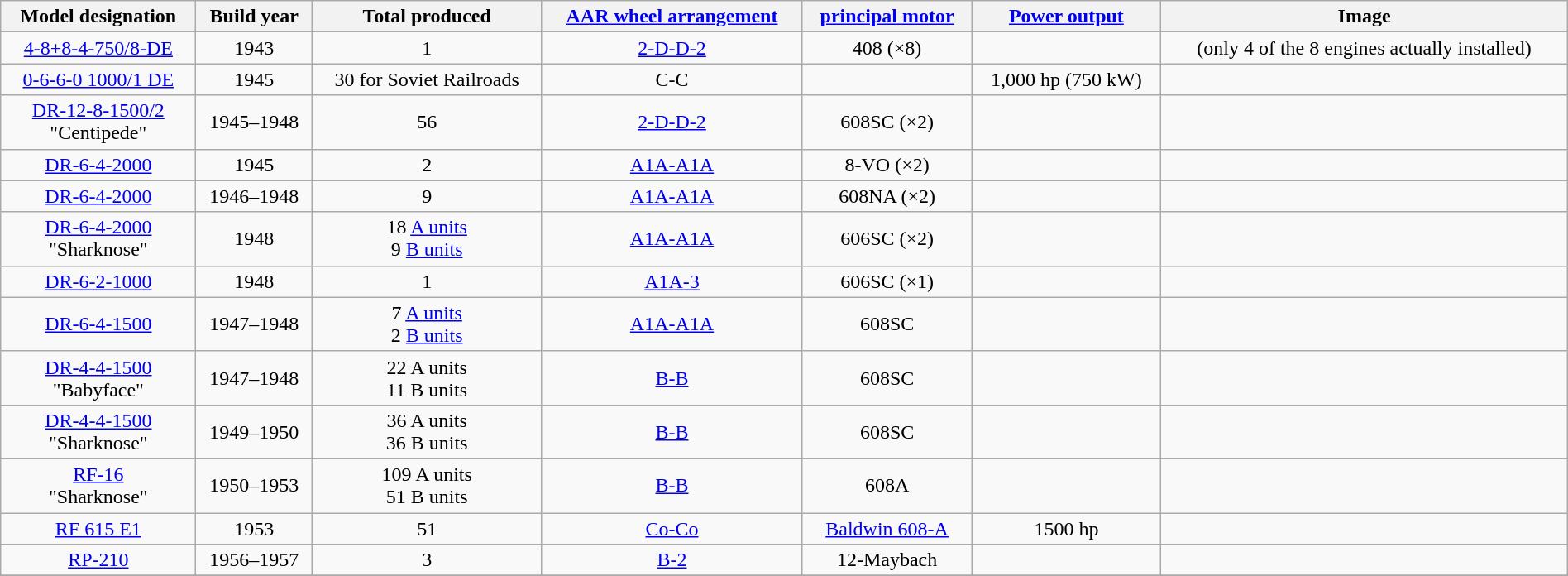<table class="wikitable sortable" style="width: 100%">
<tr>
<th>Model designation</th>
<th>Build year</th>
<th>Total produced</th>
<th><a href='#'>AAR wheel arrangement</a></th>
<th><a href='#'>principal motor</a></th>
<th><a href='#'>Power output</a></th>
<th class="unsortable">Image</th>
</tr>
<tr style=text-align:center>
<td><a href='#'>4-8+8-4-750/8-DE</a></td>
<td>1943</td>
<td>1</td>
<td><a href='#'>2-D-D-2</a></td>
<td>408 (×8)</td>
<td></td>
<td>(only 4 of the 8 engines actually installed)</td>
</tr>
<tr style=text-align:center>
<td><a href='#'>0-6-6-0 1000/1 DE</a></td>
<td>1945</td>
<td>30 for Soviet Railroads</td>
<td>C-C</td>
<td></td>
<td>1,000 hp (750 kW)</td>
<td></td>
</tr>
<tr style=text-align:center>
<td><a href='#'>DR-12-8-1500/2</a><br>"Centipede"</td>
<td>1945–1948</td>
<td>56</td>
<td><a href='#'>2-D-D-2</a></td>
<td>608SC (×2)</td>
<td></td>
<td></td>
</tr>
<tr style=text-align:center>
<td><a href='#'>DR-6-4-2000</a></td>
<td>1945</td>
<td>2</td>
<td><a href='#'>A1A-A1A</a></td>
<td>8-VO (×2)</td>
<td></td>
<td></td>
</tr>
<tr style=text-align:center>
<td><a href='#'>DR-6-4-2000</a></td>
<td>1946–1948</td>
<td>9</td>
<td><a href='#'>A1A-A1A</a></td>
<td>608NA (×2)</td>
<td></td>
<td></td>
</tr>
<tr style=text-align:center>
<td><a href='#'>DR-6-4-2000</a><br>"Sharknose"</td>
<td>1948</td>
<td>18 <a href='#'>A units</a><br>9 <a href='#'>B units</a></td>
<td><a href='#'>A1A-A1A</a></td>
<td>606SC (×2)</td>
<td></td>
<td></td>
</tr>
<tr style=text-align:center>
<td><a href='#'>DR-6-2-1000</a></td>
<td>1948</td>
<td>1</td>
<td><a href='#'>A1A-3</a></td>
<td>606SC (×1)</td>
<td></td>
<td></td>
</tr>
<tr style=text-align:center>
<td><a href='#'>DR-6-4-1500</a></td>
<td>1947–1948</td>
<td>7 <a href='#'>A units</a><br>2 <a href='#'>B units</a></td>
<td><a href='#'>A1A-A1A</a></td>
<td>608SC</td>
<td></td>
<td></td>
</tr>
<tr style=text-align:center>
<td><a href='#'>DR-4-4-1500</a><br>"Babyface"</td>
<td>1947–1948</td>
<td>22 A units<br>11 B units</td>
<td><a href='#'>B-B</a></td>
<td>608SC</td>
<td></td>
<td></td>
</tr>
<tr style=text-align:center>
<td><a href='#'>DR-4-4-1500</a><br>"Sharknose"</td>
<td>1949–1950</td>
<td>36 A units<br>36 B units</td>
<td><a href='#'>B-B</a></td>
<td>608SC</td>
<td></td>
<td></td>
</tr>
<tr style=text-align:center>
<td><a href='#'>RF-16</a><br>"Sharknose"</td>
<td>1950–1953</td>
<td>109 A units<br>51 B units</td>
<td><a href='#'>B-B</a></td>
<td>608A</td>
<td></td>
<td></td>
</tr>
<tr style=text-align:center>
<td><a href='#'>RF 615 E1</a></td>
<td>1953</td>
<td>51</td>
<td><a href='#'>Co-Co</a></td>
<td><a href='#'>Baldwin 608-A</a></td>
<td>1500 hp</td>
<td></td>
</tr>
<tr style=text-align:center>
<td><a href='#'>RP-210</a></td>
<td>1956–1957</td>
<td>3</td>
<td><a href='#'>B-2</a></td>
<td>12-Maybach</td>
<td></td>
<td></td>
</tr>
<tr style=text-align:center>
</tr>
</table>
